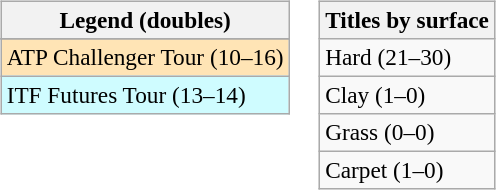<table>
<tr valign=top>
<td><br><table class=wikitable style=font-size:97%>
<tr>
<th>Legend (doubles)</th>
</tr>
<tr bgcolor=e5d1cb>
</tr>
<tr bgcolor=moccasin>
<td>ATP Challenger Tour (10–16)</td>
</tr>
<tr bgcolor=cffcff>
<td>ITF Futures Tour (13–14)</td>
</tr>
</table>
</td>
<td><br><table class=wikitable style=font-size:97%>
<tr>
<th>Titles by surface</th>
</tr>
<tr>
<td>Hard (21–30)</td>
</tr>
<tr>
<td>Clay (1–0)</td>
</tr>
<tr>
<td>Grass (0–0)</td>
</tr>
<tr>
<td>Carpet (1–0)</td>
</tr>
</table>
</td>
</tr>
</table>
